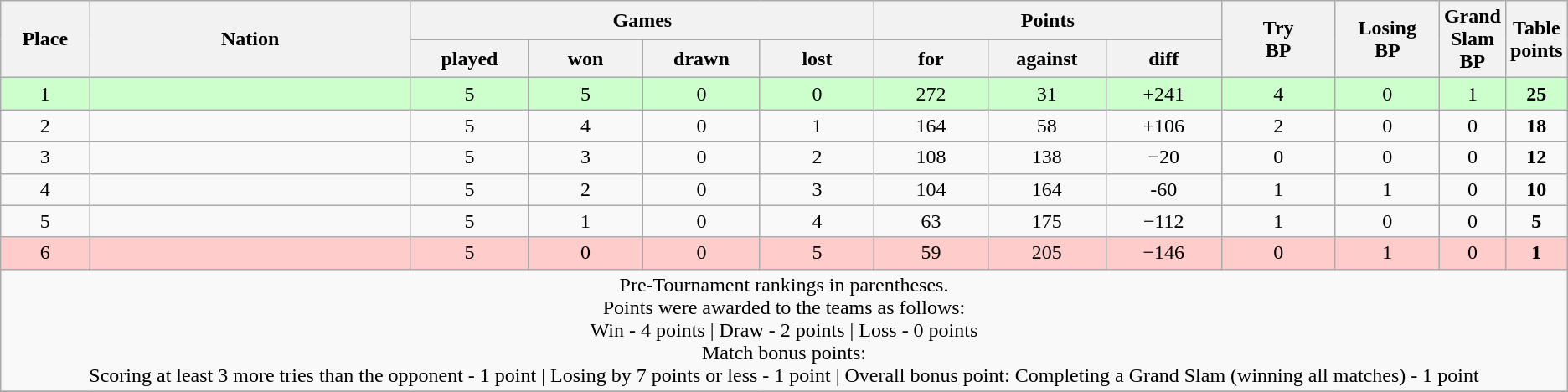<table class="wikitable">
<tr>
<th rowspan=2 width="6%">Place</th>
<th rowspan=2 width="23%">Nation</th>
<th colspan=4 width="40%">Games</th>
<th colspan=3 width="24%">Points</th>
<th rowspan=2 width="8%">Try<br>BP</th>
<th rowspan=2 width="8%">Losing<br>BP</th>
<th rowspan=2 width="8%">Grand Slam<br>BP</th>
<th rowspan=2 width="10%">Table<br>points</th>
</tr>
<tr>
<th width="8%">played</th>
<th width="8%">won</th>
<th width="8%">drawn</th>
<th width="8%">lost</th>
<th width="8%">for</th>
<th width="8%">against</th>
<th width="8%">diff</th>
</tr>
<tr align=center  bgcolor="#ccffcc">
<td>1</td>
<td align=left></td>
<td>5</td>
<td>5</td>
<td>0</td>
<td>0</td>
<td>272</td>
<td>31</td>
<td>+241</td>
<td>4</td>
<td>0</td>
<td>1</td>
<td><strong>25</strong></td>
</tr>
<tr align=center>
<td>2</td>
<td align=left></td>
<td>5</td>
<td>4</td>
<td>0</td>
<td>1</td>
<td>164</td>
<td>58</td>
<td>+106</td>
<td>2</td>
<td>0</td>
<td>0</td>
<td><strong>18</strong></td>
</tr>
<tr align=center>
<td>3</td>
<td align=left></td>
<td>5</td>
<td>3</td>
<td>0</td>
<td>2</td>
<td>108</td>
<td>138</td>
<td>−20</td>
<td>0</td>
<td>0</td>
<td>0</td>
<td><strong>12</strong></td>
</tr>
<tr align=center>
<td>4</td>
<td align=left></td>
<td>5</td>
<td>2</td>
<td>0</td>
<td>3</td>
<td>104</td>
<td>164</td>
<td>-60</td>
<td>1</td>
<td>1</td>
<td>0</td>
<td><strong>10</strong></td>
</tr>
<tr align=center>
<td>5</td>
<td align=left></td>
<td>5</td>
<td>1</td>
<td>0</td>
<td>4</td>
<td>63</td>
<td>175</td>
<td>−112</td>
<td>1</td>
<td>0</td>
<td>0</td>
<td><strong>5</strong></td>
</tr>
<tr align=center style="background:#fcc">
<td>6</td>
<td align=left></td>
<td>5</td>
<td>0</td>
<td>0</td>
<td>5</td>
<td>59</td>
<td>205</td>
<td>−146</td>
<td>0</td>
<td>1</td>
<td>0</td>
<td><strong>1</strong></td>
</tr>
<tr>
<td style="text-align:center;" colspan="100">Pre-Tournament rankings in parentheses. <br> Points were awarded to the teams as follows:<br>Win - 4 points | Draw - 2 points | Loss - 0 points <br> Match bonus points:<br>Scoring at least 3 more tries than the opponent - 1 point | Losing by 7 points or less - 1 point | Overall bonus point: Completing a Grand Slam (winning all matches) - 1 point</td>
</tr>
<tr>
</tr>
</table>
